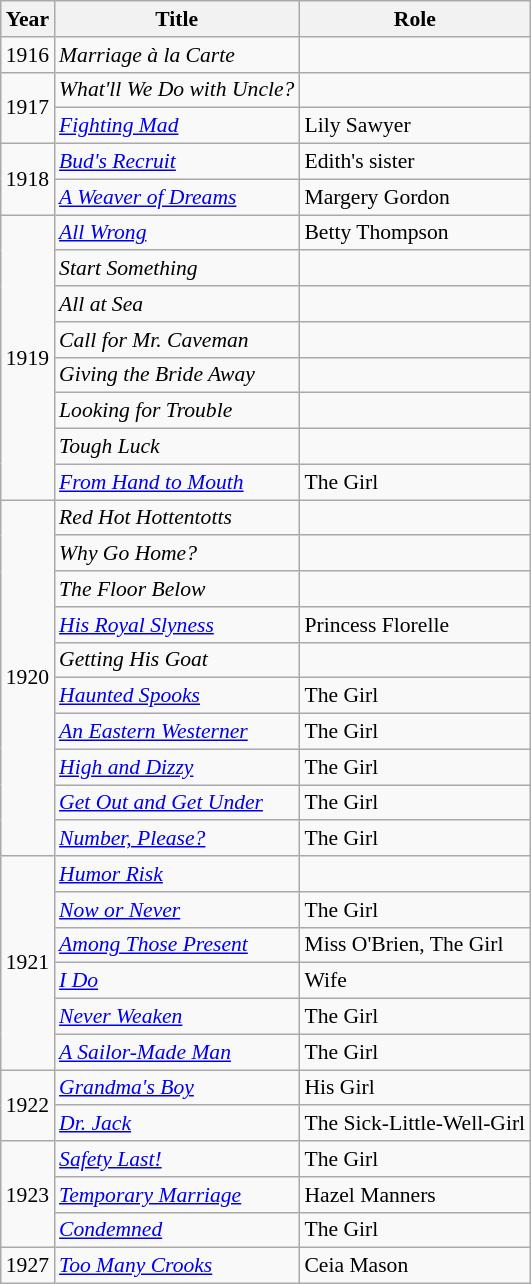<table class="wikitable" style="font-size: 90%;">
<tr>
<th>Year</th>
<th>Title</th>
<th>Role</th>
</tr>
<tr>
<td>1916</td>
<td><em>Marriage à la Carte</em></td>
<td></td>
</tr>
<tr>
<td rowspan=2>1917</td>
<td><em>What'll We Do with Uncle?</em></td>
<td></td>
</tr>
<tr>
<td><em><a href='#'>Fighting Mad</a></em></td>
<td>Lily Sawyer</td>
</tr>
<tr>
<td rowspan=2>1918</td>
<td><em><a href='#'>Bud's Recruit</a></em></td>
<td>Edith's sister</td>
</tr>
<tr>
<td><em><a href='#'>A Weaver of Dreams</a></em></td>
<td>Margery Gordon</td>
</tr>
<tr>
<td rowspan=8>1919</td>
<td><em><a href='#'>All Wrong</a></em></td>
<td>Betty Thompson</td>
</tr>
<tr>
<td><em>Start Something</em></td>
<td></td>
</tr>
<tr>
<td><em>All at Sea</em></td>
<td></td>
</tr>
<tr>
<td><em>Call for Mr. Caveman</em></td>
<td></td>
</tr>
<tr>
<td><em>Giving the Bride Away </em></td>
<td></td>
</tr>
<tr>
<td><em>Looking for Trouble</em></td>
<td></td>
</tr>
<tr>
<td><em>Tough Luck</em></td>
<td></td>
</tr>
<tr>
<td><em><a href='#'>From Hand to Mouth</a></em></td>
<td>The Girl</td>
</tr>
<tr>
<td rowspan=10>1920</td>
<td><em>Red Hot Hottentotts</em></td>
<td></td>
</tr>
<tr>
<td><em>Why Go Home?</em></td>
<td></td>
</tr>
<tr>
<td><em>The Floor Below</em></td>
<td></td>
</tr>
<tr>
<td><em><a href='#'>His Royal Slyness</a></em></td>
<td>Princess Florelle</td>
</tr>
<tr>
<td><em>Getting His Goat</em></td>
<td></td>
</tr>
<tr>
<td><em><a href='#'>Haunted Spooks</a></em></td>
<td>The Girl</td>
</tr>
<tr>
<td><em><a href='#'>An Eastern Westerner</a></em></td>
<td>The Girl</td>
</tr>
<tr>
<td><em><a href='#'>High and Dizzy</a></em></td>
<td>The Girl</td>
</tr>
<tr>
<td><em><a href='#'>Get Out and Get Under</a></em></td>
<td>The Girl</td>
</tr>
<tr>
<td><em><a href='#'>Number, Please?</a></em></td>
<td>The Girl</td>
</tr>
<tr>
<td rowspan=6>1921</td>
<td><em><a href='#'>Humor Risk</a></em></td>
<td></td>
</tr>
<tr>
<td><em><a href='#'>Now or Never</a></em></td>
<td>The Girl</td>
</tr>
<tr>
<td><em><a href='#'>Among Those Present</a></em></td>
<td>Miss O'Brien, The Girl</td>
</tr>
<tr>
<td><em><a href='#'>I Do</a></em></td>
<td>Wife</td>
</tr>
<tr>
<td><em><a href='#'>Never Weaken</a></em></td>
<td>The Girl</td>
</tr>
<tr>
<td><em><a href='#'>A Sailor-Made Man</a></em></td>
<td>The Girl</td>
</tr>
<tr>
<td rowspan=2>1922</td>
<td><em><a href='#'>Grandma's Boy</a></em></td>
<td>His Girl</td>
</tr>
<tr>
<td><em><a href='#'>Dr. Jack</a></em></td>
<td>The Sick-Little-Well-Girl</td>
</tr>
<tr>
<td rowspan=3>1923</td>
<td><em><a href='#'>Safety Last!</a></em></td>
<td>The Girl</td>
</tr>
<tr>
<td><em><a href='#'>Temporary Marriage</a></em></td>
<td>Hazel Manners</td>
</tr>
<tr>
<td><em><a href='#'>Condemned</a></em></td>
<td>The Girl</td>
</tr>
<tr>
<td>1927</td>
<td><em><a href='#'>Too Many Crooks</a></em></td>
<td>Ceia Mason</td>
</tr>
</table>
